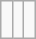<table class="wikitable" style="margin:auto">
<tr valign=top>
<td style="width:33%"><br></td>
<td style="width:33%"><br></td>
<td style="width:33%"><br></td>
</tr>
</table>
